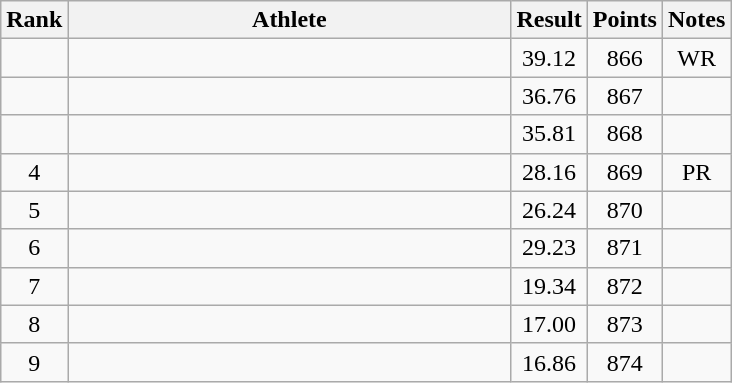<table class="wikitable" style="text-align:center">
<tr>
<th>Rank</th>
<th Style="width:18em">Athlete</th>
<th>Result</th>
<th>Points</th>
<th>Notes</th>
</tr>
<tr>
<td></td>
<td style="text-align:left"></td>
<td>39.12</td>
<td>866</td>
<td>WR</td>
</tr>
<tr>
<td></td>
<td style="text-align:left"></td>
<td>36.76</td>
<td>867</td>
<td></td>
</tr>
<tr>
<td></td>
<td style="text-align:left"></td>
<td>35.81</td>
<td>868</td>
<td></td>
</tr>
<tr>
<td>4</td>
<td style="text-align:left"></td>
<td>28.16</td>
<td>869</td>
<td>PR</td>
</tr>
<tr>
<td>5</td>
<td style="text-align:left"></td>
<td>26.24</td>
<td>870</td>
<td></td>
</tr>
<tr>
<td>6</td>
<td style="text-align:left"></td>
<td>29.23</td>
<td>871</td>
<td></td>
</tr>
<tr>
<td>7</td>
<td style="text-align:left"></td>
<td>19.34</td>
<td>872</td>
<td></td>
</tr>
<tr>
<td>8</td>
<td style="text-align:left"></td>
<td>17.00</td>
<td>873</td>
<td></td>
</tr>
<tr>
<td>9</td>
<td style="text-align:left"></td>
<td>16.86</td>
<td>874</td>
<td></td>
</tr>
</table>
